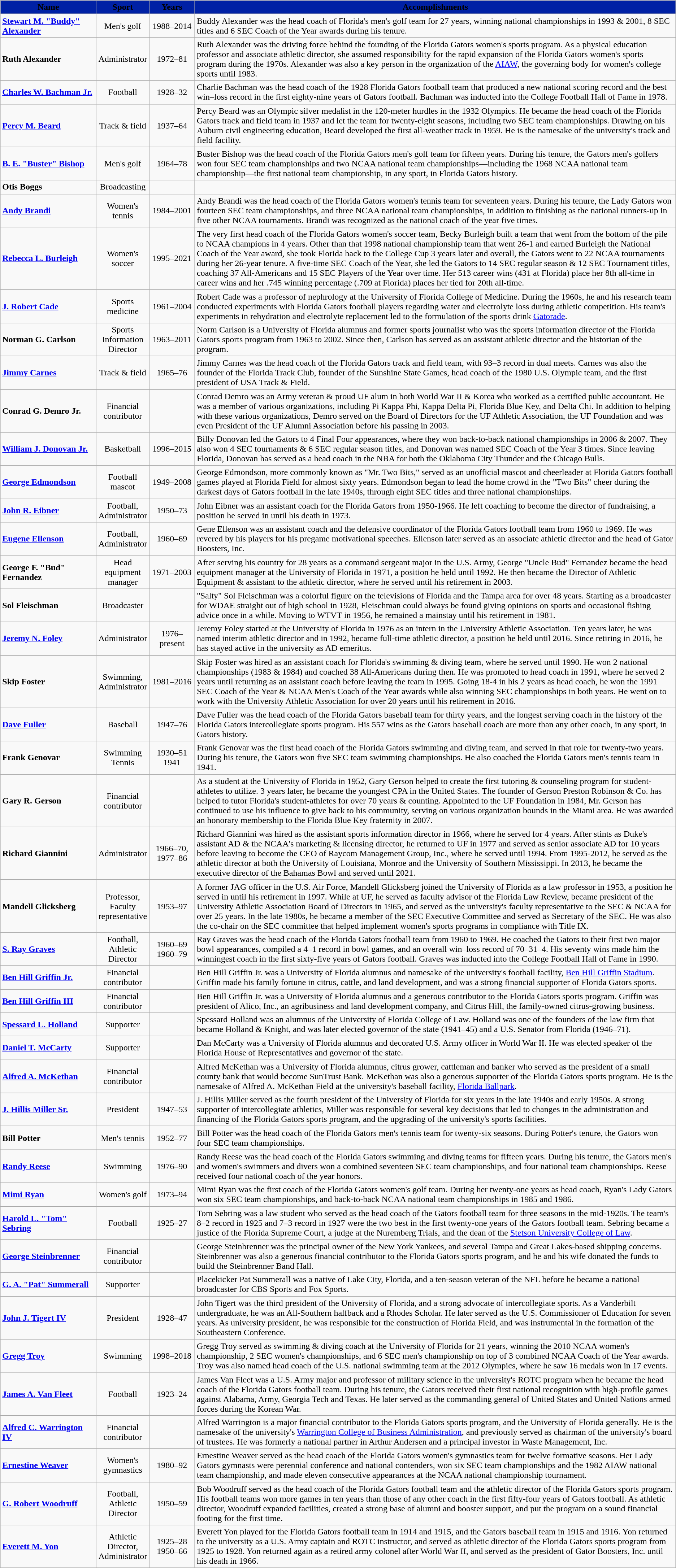<table class="wikitable">
<tr>
<th width=170 style="background:#0021A5;"><span> Name</span></th>
<th width=90 style="background:#0021A5;"><span> Sport</span></th>
<th width=77 style="background:#0021A5;"><span> Years</span></th>
<th style="background:#0021A5;"><span> Accomplishments</span></th>
</tr>
<tr>
<td><strong><a href='#'>Stewart M. "Buddy" Alexander</a></strong></td>
<td align=center>Men's golf</td>
<td align=center>1988–2014</td>
<td>Buddy Alexander was the head coach of Florida's men's golf team for 27 years, winning national championships in 1993 & 2001, 8 SEC titles and 6 SEC Coach of the Year awards during his tenure.</td>
</tr>
<tr>
<td><strong>Ruth Alexander</strong></td>
<td align=center>Administrator</td>
<td align=center>1972–81</td>
<td>Ruth Alexander was the driving force behind the founding of the Florida Gators women's sports program. As a physical education professor and associate athletic director, she assumed responsibility for the rapid expansion of the Florida Gators women's sports program during the 1970s. Alexander was also a key person in the organization of the <a href='#'>AIAW</a>, the governing body for women's college sports until 1983.</td>
</tr>
<tr>
<td><strong><a href='#'>Charles W. Bachman Jr.</a></strong></td>
<td align=center>Football</td>
<td align=center>1928–32</td>
<td>Charlie Bachman was the head coach of the 1928 Florida Gators football team that produced a new national scoring record and the best win–loss record in the first eighty-nine years of Gators football. Bachman was inducted into the College Football Hall of Fame in 1978.</td>
</tr>
<tr>
<td><strong><a href='#'>Percy M. Beard</a></strong></td>
<td align=center>Track & field</td>
<td align=center>1937–64</td>
<td>Percy Beard was an Olympic silver medalist in the 120-meter hurdles in the 1932 Olympics. He became the head coach of the Florida Gators track and field team in 1937 and let the team for twenty-eight seasons, including two SEC team championships. Drawing on his Auburn civil engineering education, Beard developed the first all-weather track in 1959. He is the namesake of the university's track and field facility.</td>
</tr>
<tr>
<td><strong><a href='#'>B. E. "Buster" Bishop</a></strong></td>
<td align=center>Men's golf</td>
<td align=center>1964–78</td>
<td>Buster Bishop was the head coach of the Florida Gators men's golf team for fifteen years. During his tenure, the Gators men's golfers won four SEC team championships and two NCAA national team championships—including the 1968 NCAA national team championship—the first national team championship, in any sport, in Florida Gators history.</td>
</tr>
<tr>
<td><strong>Otis Boggs</strong></td>
<td align=center>Broadcasting</td>
<td align=center></td>
<td></td>
</tr>
<tr>
<td><strong><a href='#'>Andy Brandi</a></strong></td>
<td align=center>Women's tennis</td>
<td align=center>1984–2001</td>
<td>Andy Brandi was the head coach of the Florida Gators women's tennis team for seventeen years. During his tenure, the Lady Gators won fourteen SEC team championships, and three NCAA national team championships, in addition to finishing as the national runners-up in five other NCAA tournaments. Brandi was recognized as the national coach of the year five times.</td>
</tr>
<tr>
<td><strong><a href='#'>Rebecca L. Burleigh</a></strong></td>
<td align=center>Women's soccer</td>
<td align=center>1995–2021</td>
<td>The very first head coach of the Florida Gators women's soccer team, Becky Burleigh built a team that went from the bottom of the pile to NCAA champions in 4 years. Other than that 1998 national championship team that went 26-1 and earned Burleigh the National Coach of the Year award, she took Florida back to the College Cup 3 years later and overall, the Gators went to 22 NCAA tournaments during her 26-year tenure. A five-time SEC Coach of the Year, she led the Gators to 14 SEC regular season & 12 SEC Tournament titles, coaching 37 All-Americans and 15 SEC Players of the Year over time. Her 513 career wins (431 at Florida) place her 8th all-time in career wins and her .745 winning percentage (.709 at Florida) places her tied for 20th all-time.</td>
</tr>
<tr>
<td><strong><a href='#'>J. Robert Cade</a></strong></td>
<td align=center>Sports medicine</td>
<td align=center>1961–2004</td>
<td>Robert Cade was a professor of nephrology at the University of Florida College of Medicine. During the 1960s, he and his research team conducted experiments with Florida Gators football players regarding water and electrolyte loss during athletic competition. His team's experiments in rehydration and electrolyte replacement led to the formulation of the sports drink <a href='#'>Gatorade</a>.</td>
</tr>
<tr>
<td><strong>Norman G. Carlson</strong></td>
<td align=center>Sports Information Director</td>
<td align=center>1963–2011</td>
<td>Norm Carlson is a University of Florida alumnus and former sports journalist who was the sports information director of the Florida Gators sports program from 1963 to 2002. Since then, Carlson has served as an assistant athletic director and the historian of the program.</td>
</tr>
<tr>
<td><strong><a href='#'>Jimmy Carnes</a></strong></td>
<td align=center>Track & field</td>
<td align=center>1965–76</td>
<td>Jimmy Carnes was the head coach of the Florida Gators track and field team, with 93–3 record in dual meets. Carnes was also the founder of the Florida Track Club, founder of the Sunshine State Games, head coach of the 1980 U.S. Olympic team, and the first president of USA Track & Field.</td>
</tr>
<tr>
<td><strong>Conrad G. Demro Jr.</strong></td>
<td align=center>Financial contributor</td>
<td align=center></td>
<td>Conrad Demro was an Army veteran & proud UF alum in both World War II & Korea who worked as a certified public accountant. He was a member of various organizations, including Pi Kappa Phi, Kappa Delta Pi, Florida Blue Key, and Delta Chi. In addition to helping with these various organizations, Demro served on the Board of Directors for the UF Athletic Association, the UF Foundation and was even President of the UF Alumni Association before his passing in 2003.</td>
</tr>
<tr>
<td><strong><a href='#'>William J. Donovan Jr.</a></strong></td>
<td align=center>Basketball</td>
<td align=center>1996–2015</td>
<td>Billy Donovan led the Gators to 4 Final Four appearances, where they won back-to-back national championships in 2006 & 2007. They also won 4 SEC tournaments & 6 SEC regular season titles, and Donovan was named SEC Coach of the Year 3 times. Since leaving Florida, Donovan has served as a head coach in the NBA for both the Oklahoma City Thunder and the Chicago Bulls.</td>
</tr>
<tr>
<td><strong><a href='#'>George Edmondson</a></strong></td>
<td align=center>Football mascot</td>
<td align=center>1949–2008</td>
<td>George Edmondson, more commonly known as "Mr. Two Bits," served as an unofficial mascot and cheerleader at Florida Gators football games played at Florida Field for almost sixty years. Edmondson began to lead the home crowd in the "Two Bits" cheer during the darkest days of Gators football in the late 1940s, through eight SEC titles and three national championships.</td>
</tr>
<tr>
<td><strong><a href='#'>John R. Eibner</a></strong></td>
<td align=center>Football,<br>Administrator</td>
<td align=center>1950–73</td>
<td>John Eibner was an assistant coach for the Florida Gators from 1950-1966. He left coaching to become the director of fundraising, a position he served in until his death in 1973.</td>
</tr>
<tr>
<td><strong><a href='#'>Eugene Ellenson</a></strong></td>
<td align=center>Football,<br>Administrator</td>
<td align=center>1960–69</td>
<td>Gene Ellenson was an assistant coach and the defensive coordinator of the Florida Gators football team from 1960 to 1969. He was revered by his players for his pregame motivational speeches. Ellenson later served as an associate athletic director and the head of Gator Boosters, Inc.</td>
</tr>
<tr>
<td><strong>George F. "Bud" Fernandez</strong></td>
<td align=center>Head equipment manager</td>
<td align=center>1971–2003</td>
<td>After serving his country for 28 years as a command sergeant major in the U.S. Army, George "Uncle Bud" Fernandez became the head equipment manager at the University of Florida in 1971, a position he held until 1992. He then became the Director of Athletic Equipment & assistant to the athletic director, where he served until his retirement in 2003.</td>
</tr>
<tr>
<td><strong>Sol Fleischman</strong></td>
<td align=center>Broadcaster</td>
<td align=center></td>
<td>"Salty" Sol Fleischman was a colorful figure on the televisions of Florida and the Tampa area for over 48 years. Starting as a broadcaster for WDAE straight out of high school in 1928, Fleischman could always be found giving opinions on sports and occasional fishing advice once in a while. Moving to WTVT in 1956, he remained a mainstay until his retirement in 1981.</td>
</tr>
<tr>
<td><strong><a href='#'>Jeremy N. Foley</a></strong></td>
<td align=center>Administrator</td>
<td align=center>1976–present</td>
<td>Jeremy Foley started at the University of Florida in 1976 as an intern in the University Athletic Association. Ten years later, he was named interim athletic director and in 1992, became full-time athletic director, a position he held until 2016. Since retiring in 2016, he has stayed active in the university as AD emeritus.</td>
</tr>
<tr>
<td><strong>Skip Foster</strong></td>
<td align=center>Swimming,<br>Administrator</td>
<td align=center>1981–2016</td>
<td>Skip Foster was hired as an assistant coach for Florida's swimming & diving team, where he served until 1990. He won 2 national championships (1983 & 1984) and coached 38 All-Americans during then. He was promoted to head coach in 1991, where he served 2 years until returning as an assistant coach before leaving the team in 1995. Going 18-4 in his 2 years as head coach, he won the 1991 SEC Coach of the Year & NCAA Men's Coach of the Year awards while also winning SEC championships in both years. He went on to work with the University Athletic Association for over 20 years until his retirement in 2016.</td>
</tr>
<tr>
<td><strong><a href='#'>Dave Fuller</a></strong></td>
<td align=center>Baseball</td>
<td align=center>1947–76</td>
<td>Dave Fuller was the head coach of the Florida Gators baseball team for thirty years, and the longest serving coach in the history of the Florida Gators intercollegiate sports program. His 557 wins as the Gators baseball coach are more than any other coach, in any sport, in Gators history.</td>
</tr>
<tr>
<td><strong>Frank Genovar</strong></td>
<td align=center>Swimming<br>Tennis</td>
<td align=center>1930–51<br>1941</td>
<td>Frank Genovar was the first head coach of the Florida Gators swimming and diving team, and served in that role for twenty-two years. During his tenure, the Gators won five SEC team swimming championships. He also coached the Florida Gators men's tennis team in 1941.</td>
</tr>
<tr>
<td><strong>Gary R. Gerson</strong></td>
<td align=center>Financial contributor</td>
<td align=center></td>
<td>As a student at the University of Florida in 1952, Gary Gerson helped to create the first tutoring & counseling program for student-athletes to utilize. 3 years later, he became the youngest CPA in the United States. The founder of Gerson Preston Robinson & Co. has helped to tutor Florida's student-athletes for over 70 years & counting. Appointed to the UF Foundation in 1984, Mr. Gerson has continued to use his influence to give back to his community, serving on various organization bounds in the Miami area. He was awarded an honorary membership to the Florida Blue Key fraternity in 2007.</td>
</tr>
<tr>
<td><strong>Richard Giannini</strong></td>
<td align=center>Administrator</td>
<td align=center>1966–70,<br>1977–86</td>
<td>Richard Giannini was hired as the assistant sports information director in 1966, where he served for 4 years. After stints as Duke's assistant AD & the NCAA's marketing & licensing director, he returned to UF in 1977 and served as senior associate AD for 10 years before leaving to become the CEO of Raycom Management Group, Inc., where he served until 1994. From 1995-2012, he served as the athletic director at both the University of Louisiana, Monroe and the University of Southern Mississippi. In 2013, he became the executive director of the Bahamas Bowl and served until 2021.</td>
</tr>
<tr>
<td><strong>Mandell Glicksberg</strong></td>
<td align=center>Professor,<br>Faculty representative</td>
<td align=center>1953–97</td>
<td>A former JAG officer in the U.S. Air Force, Mandell Glicksberg joined the University of Florida as a law professor in 1953, a position he served in until his retirement in 1997. While at UF, he served as faculty advisor of the Florida Law Review, became president of the University Athletic Association Board of Directors in 1965, and served as the university's faculty representative to the SEC & NCAA for over 25 years. In the late 1980s, he became a member of the SEC Executive Committee and served as Secretary of the SEC. He was also the co-chair on the SEC committee that helped implement women's sports programs in compliance with Title IX.</td>
</tr>
<tr>
<td><strong><a href='#'>S. Ray Graves</a></strong></td>
<td align=center>Football,<br>Athletic Director</td>
<td align=center>1960–69<br>1960–79</td>
<td>Ray Graves was the head coach of the Florida Gators football team from 1960 to 1969. He coached the Gators to their first two major bowl appearances, compiled a 4–1 record in bowl games, and an overall win–loss record of 70–31–4. His seventy wins made him the winningest coach in the first sixty-five years of Gators football. Graves was inducted into the College Football Hall of Fame in 1990.</td>
</tr>
<tr>
<td><strong><a href='#'>Ben Hill Griffin Jr.</a></strong></td>
<td align=center>Financial contributor</td>
<td align=center></td>
<td>Ben Hill Griffin Jr. was a University of Florida alumnus and namesake of the university's football facility, <a href='#'>Ben Hill Griffin Stadium</a>. Griffin made his family fortune in citrus, cattle, and land development, and was a strong financial supporter of Florida Gators sports.</td>
</tr>
<tr>
<td><strong><a href='#'>Ben Hill Griffin III</a></strong></td>
<td align=center>Financial contributor</td>
<td align=center></td>
<td>Ben Hill Griffin Jr. was a University of Florida alumnus and a generous contributor to the Florida Gators sports program. Griffin was president of Alico, Inc., an agribusiness and land development company, and Citrus Hill, the family-owned citrus-growing business.</td>
</tr>
<tr>
<td><strong><a href='#'>Spessard L. Holland</a></strong></td>
<td align=center>Supporter</td>
<td align=center></td>
<td>Spessard Holland was an alumnus of the University of Florida College of Law. Holland was one of the founders of the law firm that became Holland & Knight, and was later elected governor of the state (1941–45) and a U.S. Senator from Florida (1946–71).</td>
</tr>
<tr>
<td><strong><a href='#'>Daniel T. McCarty</a></strong></td>
<td align=center>Supporter</td>
<td align=center></td>
<td>Dan McCarty was a University of Florida alumnus and decorated U.S. Army officer in World War II. He was elected speaker of the Florida House of Representatives and governor of the state.</td>
</tr>
<tr>
<td><strong><a href='#'>Alfred A. McKethan</a></strong></td>
<td align=center>Financial contributor</td>
<td align=center></td>
<td>Alfred McKethan was a University of Florida alumnus, citrus grower, cattleman and banker who served as the president of a small county bank that would become SunTrust Bank. McKethan was also a generous supporter of the Florida Gators sports program. He is the namesake of Alfred A. McKethan Field at the university's baseball facility, <a href='#'>Florida Ballpark</a>.</td>
</tr>
<tr>
<td><strong><a href='#'>J. Hillis Miller Sr.</a></strong></td>
<td align=center>President</td>
<td align=center>1947–53</td>
<td>J. Hillis Miller served as the fourth president of the University of Florida for six years in the late 1940s and early 1950s. A strong supporter of intercollegiate athletics, Miller was responsible for several key decisions that led to changes in the administration and financing of the Florida Gators sports program, and the upgrading of the university's sports facilities.</td>
</tr>
<tr>
<td><strong>Bill Potter</strong></td>
<td align=center>Men's tennis</td>
<td align=center>1952–77</td>
<td>Bill Potter was the head coach of the Florida Gators men's tennis team for twenty-six seasons. During Potter's tenure, the Gators won four SEC team championships.</td>
</tr>
<tr>
<td><strong><a href='#'>Randy Reese</a></strong></td>
<td align=center>Swimming</td>
<td align=center>1976–90</td>
<td>Randy Reese was the head coach of the Florida Gators swimming and diving teams for fifteen years. During his tenure, the Gators men's and women's swimmers and divers won a combined seventeen SEC team championships, and four national team championships. Reese received four national coach of the year honors.</td>
</tr>
<tr>
<td><strong><a href='#'>Mimi Ryan</a></strong></td>
<td align=center>Women's golf</td>
<td align=center>1973–94</td>
<td>Mimi Ryan was the first coach of the Florida Gators women's golf team. During her twenty-one years as head coach, Ryan's Lady Gators won six SEC team championships, and back-to-back NCAA national team championships in 1985 and 1986.</td>
</tr>
<tr>
<td><strong><a href='#'>Harold L. "Tom" Sebring</a></strong></td>
<td align=center>Football</td>
<td align=center>1925–27</td>
<td>Tom Sebring was a law student who served as the head coach of the Gators football team for three seasons in the mid-1920s. The team's 8–2 record in 1925 and 7–3 record in 1927 were the two best in the first twenty-one years of the Gators football team. Sebring became a justice of the Florida Supreme Court, a judge at the Nuremberg Trials, and the dean of the <a href='#'>Stetson University College of Law</a>.</td>
</tr>
<tr>
<td><strong><a href='#'>George Steinbrenner</a></strong></td>
<td align=center>Financial contributor</td>
<td align=center></td>
<td>George Steinbrenner was the principal owner of the New York Yankees, and several Tampa and Great Lakes-based shipping concerns. Steinbrenner was also a generous financial contributor to the Florida Gators sports program, and he and his wife donated the funds to build the Steinbrenner Band Hall.</td>
</tr>
<tr>
<td><strong><a href='#'>G. A. "Pat" Summerall</a></strong></td>
<td align=center>Supporter</td>
<td align=center></td>
<td>Placekicker Pat Summerall was a native of Lake City, Florida, and a ten-season veteran of the NFL before he became a national broadcaster for CBS Sports and Fox Sports.</td>
</tr>
<tr>
<td><strong><a href='#'>John J. Tigert IV</a></strong></td>
<td align=center>President</td>
<td align=center>1928–47</td>
<td>John Tigert was the third president of the University of Florida, and a strong advocate of intercollegiate sports. As a Vanderbilt undergraduate, he was an All-Southern halfback and a Rhodes Scholar. He later served as the U.S. Commissioner of Education for seven years. As university president, he was responsible for the construction of Florida Field, and was instrumental in the formation of the Southeastern Conference.</td>
</tr>
<tr>
<td><strong><a href='#'>Gregg Troy</a></strong></td>
<td align=center>Swimming</td>
<td align=center>1998–2018</td>
<td>Gregg Troy served as swimming & diving coach at the University of Florida for 21 years, winning the 2010 NCAA women's championship, 2 SEC women's championships, and 6 SEC men's championship on top of 3 combined NCAA Coach of the Year awards. Troy was also named head coach of the U.S. national swimming team at the 2012 Olympics, where he saw 16 medals won in 17 events.</td>
</tr>
<tr>
<td><strong><a href='#'>James A. Van Fleet</a></strong></td>
<td align=center>Football</td>
<td align=center>1923–24</td>
<td>James Van Fleet was a U.S. Army major and professor of military science in the university's ROTC program when he became the head coach of the Florida Gators football team. During his tenure, the Gators received their first national recognition with high-profile games against Alabama, Army, Georgia Tech and Texas. He later served as the commanding general of United States and United Nations armed forces during the Korean War.</td>
</tr>
<tr>
<td><strong><a href='#'>Alfred C. Warrington IV</a></strong></td>
<td align=center>Financial contributor</td>
<td align=center></td>
<td>Alfred Warrington is a major financial contributor to the Florida Gators sports program, and the University of Florida generally. He is the namesake of the university's <a href='#'>Warrington College of Business Administration</a>, and previously served as chairman of the university's board of trustees. He was formerly a national partner in Arthur Andersen and a principal investor in Waste Management, Inc.</td>
</tr>
<tr>
<td><strong><a href='#'>Ernestine Weaver</a></strong></td>
<td align=center>Women's gymnastics</td>
<td align=center>1980–92</td>
<td>Ernestine Weaver served as the head coach of the Florida Gators women's gymnastics team for twelve formative seasons. Her Lady Gators gymnasts were perennial conference and national contenders, won six SEC team championships and the 1982 AIAW national team championship, and made eleven consecutive appearances at the NCAA national championship tournament.</td>
</tr>
<tr>
<td><strong><a href='#'>G. Robert Woodruff</a></strong></td>
<td align=center>Football,<br>Athletic Director</td>
<td align=center>1950–59</td>
<td>Bob Woodruff served as the head coach of the Florida Gators football team and the athletic director of the Florida Gators sports program. His football teams won more games in ten years than those of any other coach in the first fifty-four years of Gators football. As athletic director, Woodruff expanded facilities, created a strong base of alumni and booster support, and put the program on a sound financial footing for the first time.</td>
</tr>
<tr>
<td><strong><a href='#'>Everett M. Yon</a></strong></td>
<td align=center>Athletic Director,<br>Administrator</td>
<td align=center>1925–28<br>1950–66</td>
<td>Everett Yon played for the Florida Gators football team in 1914 and 1915, and the Gators baseball team in 1915 and 1916. Yon returned to the university as a U.S. Army captain and ROTC instructor, and served as athletic director of the Florida Gators sports program from 1925 to 1928. Yon returned again as a retired army colonel after World War II, and served as the president of Gator Boosters, Inc. until his death in 1966.</td>
</tr>
</table>
